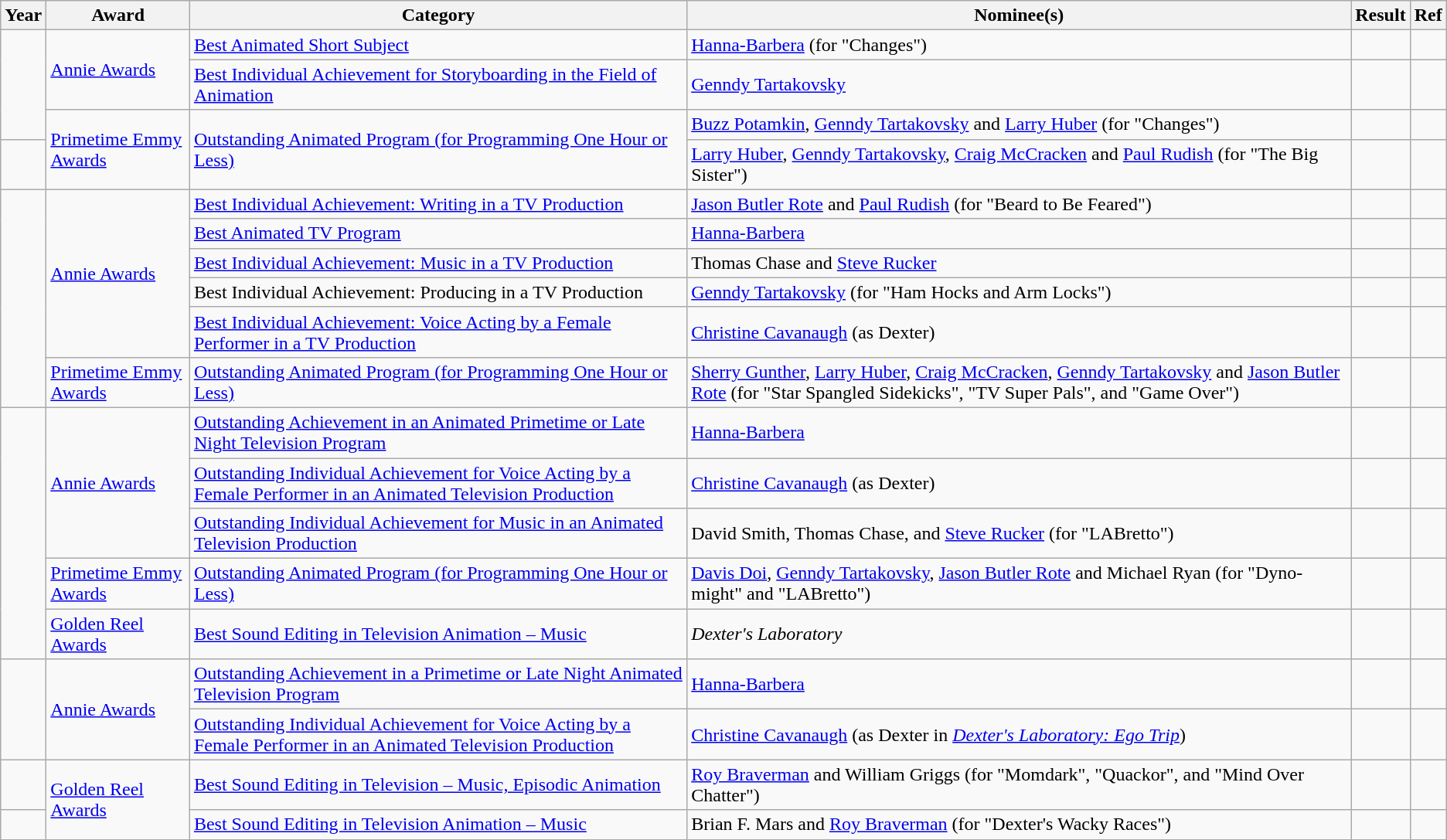<table class="wikitable sortable">
<tr>
<th>Year</th>
<th>Award</th>
<th>Category</th>
<th>Nominee(s)</th>
<th>Result</th>
<th>Ref</th>
</tr>
<tr>
<td rowspan="3"></td>
<td rowspan="2"><a href='#'>Annie Awards</a></td>
<td><a href='#'>Best Animated Short Subject</a></td>
<td><a href='#'>Hanna-Barbera</a> (for "Changes")</td>
<td></td>
<td></td>
</tr>
<tr>
<td><a href='#'>Best Individual Achievement for Storyboarding in the Field of Animation</a></td>
<td><a href='#'>Genndy Tartakovsky</a></td>
<td></td>
<td></td>
</tr>
<tr>
<td rowspan="2"><a href='#'>Primetime Emmy Awards</a></td>
<td rowspan="2"><a href='#'>Outstanding Animated Program (for Programming One Hour or Less)</a></td>
<td><a href='#'>Buzz Potamkin</a>, <a href='#'>Genndy Tartakovsky</a> and <a href='#'>Larry Huber</a> (for "Changes")</td>
<td></td>
<td></td>
</tr>
<tr>
<td></td>
<td><a href='#'>Larry Huber</a>, <a href='#'>Genndy Tartakovsky</a>, <a href='#'>Craig McCracken</a> and <a href='#'>Paul Rudish</a> (for "The Big Sister")</td>
<td></td>
<td></td>
</tr>
<tr>
<td rowspan="6"></td>
<td rowspan="5"><a href='#'>Annie Awards</a></td>
<td><a href='#'>Best Individual Achievement: Writing in a TV Production</a></td>
<td><a href='#'>Jason Butler Rote</a> and <a href='#'>Paul Rudish</a> (for "Beard to Be Feared")</td>
<td></td>
<td></td>
</tr>
<tr>
<td><a href='#'>Best Animated TV Program</a></td>
<td><a href='#'>Hanna-Barbera</a></td>
<td></td>
<td></td>
</tr>
<tr>
<td><a href='#'>Best Individual Achievement: Music in a TV Production</a></td>
<td>Thomas Chase and <a href='#'>Steve Rucker</a></td>
<td></td>
<td></td>
</tr>
<tr>
<td>Best Individual Achievement: Producing in a TV Production</td>
<td><a href='#'>Genndy Tartakovsky</a> (for "Ham Hocks and Arm Locks")</td>
<td></td>
<td></td>
</tr>
<tr>
<td><a href='#'>Best Individual Achievement: Voice Acting by a Female Performer in a TV Production</a></td>
<td><a href='#'>Christine Cavanaugh</a> (as Dexter)</td>
<td></td>
<td></td>
</tr>
<tr>
<td><a href='#'>Primetime Emmy Awards</a></td>
<td><a href='#'>Outstanding Animated Program (for Programming One Hour or Less)</a></td>
<td><a href='#'>Sherry Gunther</a>, <a href='#'>Larry Huber</a>, <a href='#'>Craig McCracken</a>, <a href='#'>Genndy Tartakovsky</a> and <a href='#'>Jason Butler Rote</a> (for "Star Spangled Sidekicks", "TV Super Pals", and "Game Over")</td>
<td></td>
<td></td>
</tr>
<tr>
<td rowspan="5"></td>
<td rowspan="3"><a href='#'>Annie Awards</a></td>
<td><a href='#'>Outstanding Achievement in an Animated Primetime or Late Night Television Program</a></td>
<td><a href='#'>Hanna-Barbera</a></td>
<td></td>
<td></td>
</tr>
<tr>
<td><a href='#'>Outstanding Individual Achievement for Voice Acting by a Female Performer in an Animated Television Production</a></td>
<td><a href='#'>Christine Cavanaugh</a> (as Dexter)</td>
<td></td>
<td></td>
</tr>
<tr>
<td><a href='#'>Outstanding Individual Achievement for Music in an Animated Television Production</a></td>
<td>David Smith, Thomas Chase, and <a href='#'>Steve Rucker</a> (for "LABretto")</td>
<td></td>
<td></td>
</tr>
<tr>
<td><a href='#'>Primetime Emmy Awards</a></td>
<td><a href='#'>Outstanding Animated Program (for Programming One Hour or Less)</a></td>
<td><a href='#'>Davis Doi</a>, <a href='#'>Genndy Tartakovsky</a>, <a href='#'>Jason Butler Rote</a> and Michael Ryan (for "Dyno-might" and "LABretto")</td>
<td></td>
<td></td>
</tr>
<tr>
<td><a href='#'>Golden Reel Awards</a></td>
<td><a href='#'>Best Sound Editing in Television Animation – Music</a></td>
<td><em>Dexter's Laboratory</em></td>
<td></td>
<td></td>
</tr>
<tr>
<td rowspan="2"></td>
<td rowspan="2"><a href='#'>Annie Awards</a></td>
<td><a href='#'>Outstanding Achievement in a Primetime or Late Night Animated Television Program</a></td>
<td><a href='#'>Hanna-Barbera</a></td>
<td></td>
<td></td>
</tr>
<tr>
<td><a href='#'>Outstanding Individual Achievement for Voice Acting by a Female Performer in an Animated Television Production</a></td>
<td><a href='#'>Christine Cavanaugh</a> (as Dexter in <em><a href='#'>Dexter's Laboratory: Ego Trip</a></em>)</td>
<td></td>
<td></td>
</tr>
<tr>
<td></td>
<td rowspan="2"><a href='#'>Golden Reel Awards</a></td>
<td><a href='#'>Best Sound Editing in Television – Music, Episodic Animation</a></td>
<td><a href='#'>Roy Braverman</a> and William Griggs (for "Momdark", "Quackor", and "Mind Over Chatter")</td>
<td></td>
<td></td>
</tr>
<tr>
<td></td>
<td><a href='#'>Best Sound Editing in Television Animation – Music</a></td>
<td>Brian F. Mars and <a href='#'>Roy Braverman</a> (for "Dexter's Wacky Races")</td>
<td></td>
<td></td>
</tr>
</table>
